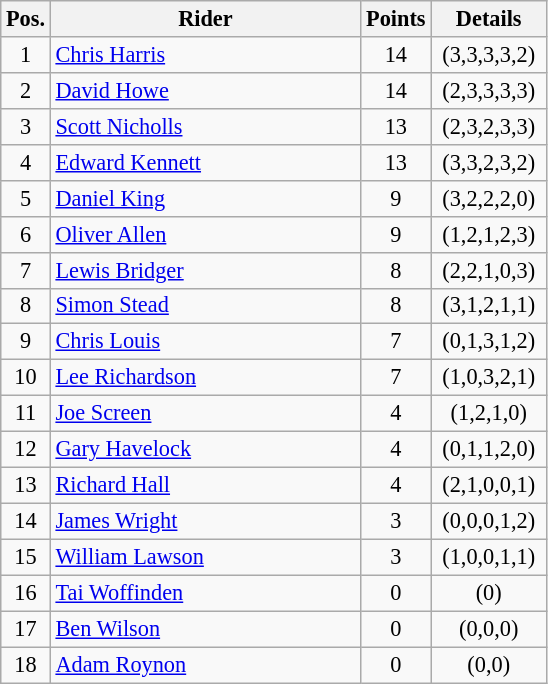<table class=wikitable style="font-size:93%;">
<tr>
<th width=25px>Pos.</th>
<th width=200px>Rider</th>
<th width=40px>Points</th>
<th width=70px>Details</th>
</tr>
<tr align=center >
<td>1</td>
<td align=left><a href='#'>Chris Harris</a></td>
<td>14</td>
<td>(3,3,3,3,2)</td>
</tr>
<tr align=center >
<td>2</td>
<td align=left><a href='#'>David Howe</a></td>
<td>14</td>
<td>(2,3,3,3,3)</td>
</tr>
<tr align=center >
<td>3</td>
<td align=left><a href='#'>Scott Nicholls</a></td>
<td>13</td>
<td>(2,3,2,3,3)</td>
</tr>
<tr align=center >
<td>4</td>
<td align=left><a href='#'>Edward Kennett</a></td>
<td>13</td>
<td>(3,3,2,3,2)</td>
</tr>
<tr align=center  >
<td>5</td>
<td align=left><a href='#'>Daniel King</a></td>
<td>9</td>
<td>(3,2,2,2,0)</td>
</tr>
<tr align=center >
<td>6</td>
<td align=left><a href='#'>Oliver Allen</a></td>
<td>9</td>
<td>(1,2,1,2,3)</td>
</tr>
<tr align=center>
<td>7</td>
<td align=left><a href='#'>Lewis Bridger</a></td>
<td>8</td>
<td>(2,2,1,0,3)</td>
</tr>
<tr align=center>
<td>8</td>
<td align=left><a href='#'>Simon Stead</a></td>
<td>8</td>
<td>(3,1,2,1,1)</td>
</tr>
<tr align=center>
<td>9</td>
<td align=left><a href='#'>Chris Louis</a></td>
<td>7</td>
<td>(0,1,3,1,2)</td>
</tr>
<tr align=center>
<td>10</td>
<td align=left><a href='#'>Lee Richardson</a></td>
<td>7</td>
<td>(1,0,3,2,1)</td>
</tr>
<tr align=center>
<td>11</td>
<td align=left><a href='#'>Joe Screen</a></td>
<td>4</td>
<td>(1,2,1,0)</td>
</tr>
<tr align=center>
<td>12</td>
<td align=left><a href='#'>Gary Havelock</a></td>
<td>4</td>
<td>(0,1,1,2,0)</td>
</tr>
<tr align=center>
<td>13</td>
<td align=left><a href='#'>Richard Hall</a></td>
<td>4</td>
<td>(2,1,0,0,1)</td>
</tr>
<tr align=center>
<td>14</td>
<td align=left><a href='#'>James Wright</a></td>
<td>3</td>
<td>(0,0,0,1,2)</td>
</tr>
<tr align=center>
<td>15</td>
<td align=left><a href='#'>William Lawson</a></td>
<td>3</td>
<td>(1,0,0,1,1)</td>
</tr>
<tr align=center>
<td>16</td>
<td align=left><a href='#'>Tai Woffinden</a></td>
<td>0</td>
<td>(0)</td>
</tr>
<tr align=center>
<td>17</td>
<td align=left><a href='#'>Ben Wilson</a></td>
<td>0</td>
<td>(0,0,0)</td>
</tr>
<tr align=center>
<td>18</td>
<td align=left><a href='#'>Adam Roynon</a></td>
<td>0</td>
<td>(0,0)</td>
</tr>
</table>
